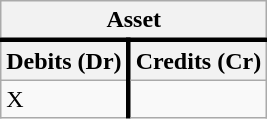<table class="wikitable">
<tr>
<th style="border-bottom:3px solid black" colspan="2">Asset</th>
</tr>
<tr>
<th style="border-right:3px solid black">Debits (Dr)</th>
<th>Credits (Cr)</th>
</tr>
<tr>
<td style="border-right:3px solid black">X</td>
<td> </td>
</tr>
</table>
